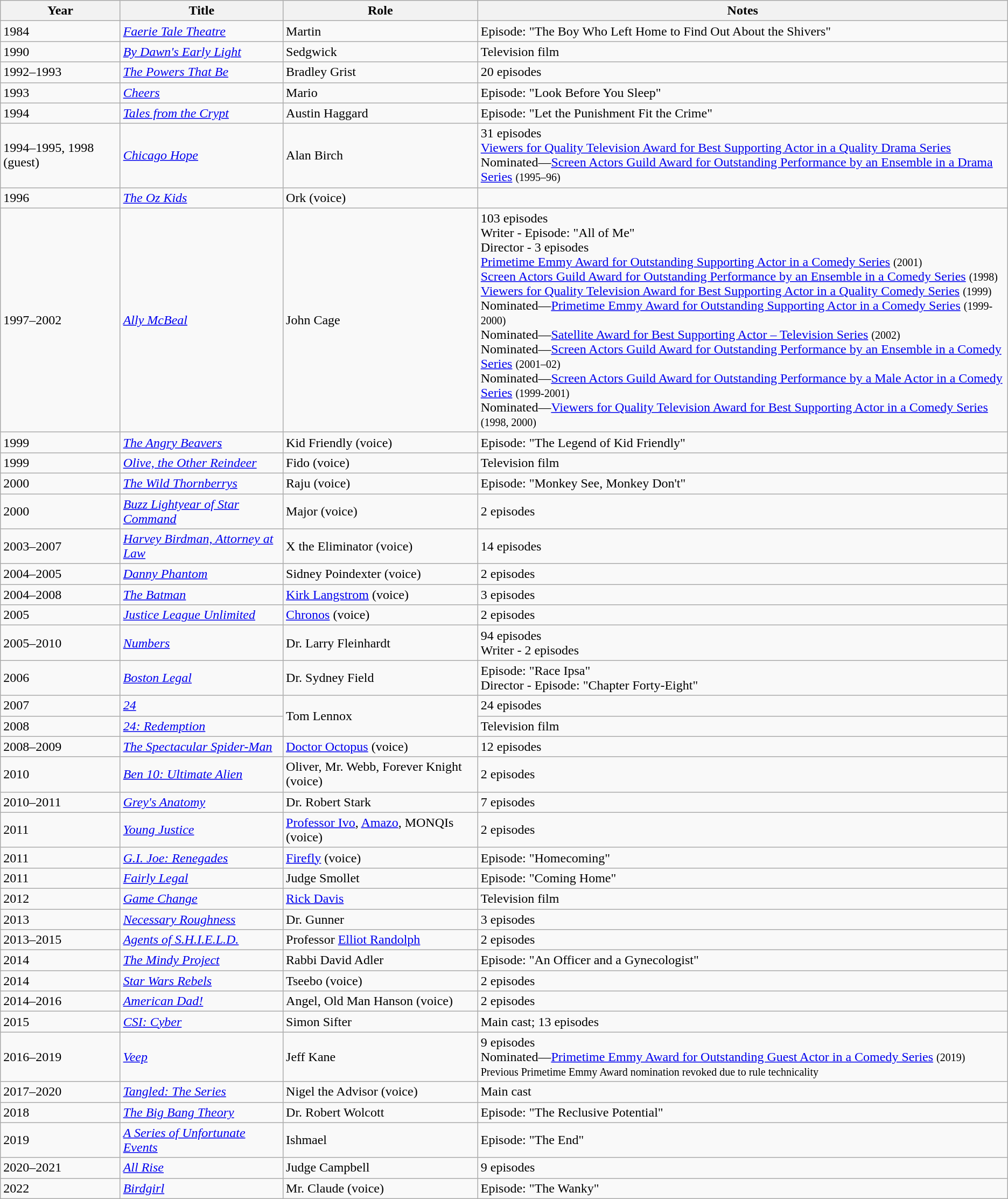<table class="wikitable sortable">
<tr>
<th>Year</th>
<th>Title</th>
<th>Role</th>
<th>Notes</th>
</tr>
<tr>
<td>1984</td>
<td><em><a href='#'>Faerie Tale Theatre</a></em></td>
<td>Martin</td>
<td>Episode: "The Boy Who Left Home to Find Out About the Shivers"</td>
</tr>
<tr>
<td>1990</td>
<td><em><a href='#'>By Dawn's Early Light</a></em></td>
<td>Sedgwick</td>
<td>Television film</td>
</tr>
<tr>
<td>1992–1993</td>
<td><em><a href='#'>The Powers That Be</a></em></td>
<td>Bradley Grist</td>
<td>20 episodes</td>
</tr>
<tr>
<td>1993</td>
<td><em><a href='#'>Cheers</a></em></td>
<td>Mario</td>
<td>Episode: "Look Before You Sleep"</td>
</tr>
<tr>
<td>1994</td>
<td><em><a href='#'>Tales from the Crypt</a></em></td>
<td>Austin Haggard</td>
<td>Episode: "Let the Punishment Fit the Crime"</td>
</tr>
<tr>
<td>1994–1995, 1998 (guest)</td>
<td><em><a href='#'>Chicago Hope</a></em></td>
<td>Alan Birch</td>
<td>31 episodes<br><a href='#'>Viewers for Quality Television Award for Best Supporting Actor in a Quality Drama Series</a><br>Nominated—<a href='#'>Screen Actors Guild Award for Outstanding Performance by an Ensemble in a Drama Series</a> <small>(1995–96)</small></td>
</tr>
<tr>
<td>1996</td>
<td><em><a href='#'>The Oz Kids</a></em></td>
<td>Ork (voice)</td>
<td></td>
</tr>
<tr>
<td>1997–2002</td>
<td><em><a href='#'>Ally McBeal</a></em></td>
<td>John Cage</td>
<td>103 episodes<br>Writer - Episode: "All of Me"<br>Director - 3 episodes<br><a href='#'>Primetime Emmy Award for Outstanding Supporting Actor in a Comedy Series</a> <small>(2001)</small><br><a href='#'>Screen Actors Guild Award for Outstanding Performance by an Ensemble in a Comedy Series</a> <small>(1998)</small><br><a href='#'>Viewers for Quality Television Award for Best Supporting Actor in a Quality Comedy Series</a> <small>(1999)</small><br>Nominated—<a href='#'>Primetime Emmy Award for Outstanding Supporting Actor in a Comedy Series</a> <small>(1999-2000)</small><br>Nominated—<a href='#'>Satellite Award for Best Supporting Actor – Television Series</a> <small>(2002)</small><br>Nominated—<a href='#'>Screen Actors Guild Award for Outstanding Performance by an Ensemble in a Comedy Series</a> <small>(2001–02)</small><br>Nominated—<a href='#'>Screen Actors Guild Award for Outstanding Performance by a Male Actor in a Comedy Series</a> <small>(1999-2001)</small><br>Nominated—<a href='#'>Viewers for Quality Television Award for Best Supporting Actor in a Comedy Series</a> <small>(1998, 2000)</small></td>
</tr>
<tr>
<td>1999</td>
<td><em><a href='#'>The Angry Beavers</a></em></td>
<td>Kid Friendly (voice)</td>
<td>Episode: "The Legend of Kid Friendly"</td>
</tr>
<tr>
<td>1999</td>
<td><em><a href='#'>Olive, the Other Reindeer</a></em></td>
<td>Fido (voice)</td>
<td>Television film</td>
</tr>
<tr>
<td>2000</td>
<td><em><a href='#'>The Wild Thornberrys</a></em></td>
<td>Raju (voice)</td>
<td>Episode: "Monkey See, Monkey Don't"</td>
</tr>
<tr>
<td>2000</td>
<td><em><a href='#'>Buzz Lightyear of Star Command</a></em></td>
<td>Major (voice)</td>
<td>2 episodes</td>
</tr>
<tr>
<td>2003–2007</td>
<td><em><a href='#'>Harvey Birdman, Attorney at Law</a></em></td>
<td>X the Eliminator (voice)</td>
<td>14 episodes</td>
</tr>
<tr>
<td>2004–2005</td>
<td><em><a href='#'>Danny Phantom</a></em></td>
<td>Sidney Poindexter (voice)</td>
<td>2 episodes</td>
</tr>
<tr>
<td>2004–2008</td>
<td><em><a href='#'>The Batman</a></em></td>
<td><a href='#'>Kirk Langstrom</a> (voice)</td>
<td>3 episodes</td>
</tr>
<tr>
<td>2005</td>
<td><em><a href='#'>Justice League Unlimited</a></em></td>
<td><a href='#'>Chronos</a> (voice)</td>
<td>2 episodes</td>
</tr>
<tr>
<td>2005–2010</td>
<td><em><a href='#'>Numbers</a></em></td>
<td>Dr. Larry Fleinhardt</td>
<td>94 episodes<br> Writer - 2 episodes</td>
</tr>
<tr>
<td>2006</td>
<td><em><a href='#'>Boston Legal</a></em></td>
<td>Dr. Sydney Field</td>
<td>Episode: "Race Ipsa"<br> Director - Episode: "Chapter Forty-Eight"</td>
</tr>
<tr>
<td>2007</td>
<td><em><a href='#'>24</a></em></td>
<td rowspan="2">Tom Lennox</td>
<td>24 episodes</td>
</tr>
<tr>
<td>2008</td>
<td><em><a href='#'>24: Redemption</a></em></td>
<td>Television film</td>
</tr>
<tr>
<td>2008–2009</td>
<td><em><a href='#'>The Spectacular Spider-Man</a></em></td>
<td><a href='#'>Doctor Octopus</a> (voice)</td>
<td>12 episodes</td>
</tr>
<tr>
<td>2010</td>
<td><em><a href='#'>Ben 10: Ultimate Alien</a></em></td>
<td>Oliver, Mr. Webb, Forever Knight (voice)</td>
<td>2 episodes</td>
</tr>
<tr>
<td>2010–2011</td>
<td><em><a href='#'>Grey's Anatomy</a></em></td>
<td>Dr. Robert Stark</td>
<td>7 episodes</td>
</tr>
<tr>
<td>2011</td>
<td><em><a href='#'>Young Justice</a></em></td>
<td><a href='#'>Professor Ivo</a>, <a href='#'>Amazo</a>, MONQIs (voice)</td>
<td>2 episodes</td>
</tr>
<tr>
<td>2011</td>
<td><em><a href='#'>G.I. Joe: Renegades</a></em></td>
<td><a href='#'>Firefly</a> (voice)</td>
<td>Episode: "Homecoming"</td>
</tr>
<tr>
<td>2011</td>
<td><em><a href='#'>Fairly Legal</a></em></td>
<td>Judge Smollet</td>
<td>Episode: "Coming Home"</td>
</tr>
<tr>
<td>2012</td>
<td><em><a href='#'>Game Change</a></em></td>
<td><a href='#'>Rick Davis</a></td>
<td>Television film</td>
</tr>
<tr>
<td>2013</td>
<td><em><a href='#'>Necessary Roughness</a></em></td>
<td>Dr. Gunner</td>
<td>3 episodes</td>
</tr>
<tr>
<td>2013–2015</td>
<td><em><a href='#'>Agents of S.H.I.E.L.D.</a></em></td>
<td>Professor <a href='#'>Elliot Randolph</a></td>
<td>2 episodes</td>
</tr>
<tr>
<td>2014</td>
<td><em><a href='#'>The Mindy Project</a></em></td>
<td>Rabbi David Adler</td>
<td>Episode: "An Officer and a Gynecologist"</td>
</tr>
<tr>
<td>2014</td>
<td><em><a href='#'>Star Wars Rebels</a></em></td>
<td>Tseebo (voice)</td>
<td>2 episodes</td>
</tr>
<tr>
<td>2014–2016</td>
<td><em><a href='#'>American Dad!</a></em></td>
<td>Angel, Old Man Hanson (voice)</td>
<td>2 episodes</td>
</tr>
<tr>
<td>2015</td>
<td><em><a href='#'>CSI: Cyber</a></em></td>
<td>Simon Sifter</td>
<td>Main cast; 13 episodes</td>
</tr>
<tr>
<td>2016–2019</td>
<td><em><a href='#'>Veep</a></em></td>
<td>Jeff Kane</td>
<td>9 episodes<br>Nominated—<a href='#'>Primetime Emmy Award for Outstanding Guest Actor in a Comedy Series</a> <small>(2019)</small><br><small>Previous Primetime Emmy Award nomination revoked due to rule technicality</small></td>
</tr>
<tr>
<td>2017–2020</td>
<td><em><a href='#'>Tangled: The Series</a></em></td>
<td>Nigel the Advisor (voice)</td>
<td>Main cast</td>
</tr>
<tr>
<td>2018</td>
<td><em><a href='#'>The Big Bang Theory</a></em></td>
<td>Dr. Robert Wolcott</td>
<td>Episode: "The Reclusive Potential"</td>
</tr>
<tr>
<td>2019</td>
<td><em><a href='#'>A Series of Unfortunate Events</a></em></td>
<td>Ishmael</td>
<td>Episode: "The End"</td>
</tr>
<tr>
<td>2020–2021</td>
<td><em><a href='#'>All Rise</a></em></td>
<td>Judge Campbell</td>
<td>9 episodes</td>
</tr>
<tr>
<td>2022</td>
<td><em><a href='#'>Birdgirl</a></em></td>
<td>Mr. Claude (voice)</td>
<td>Episode: "The Wanky"</td>
</tr>
</table>
